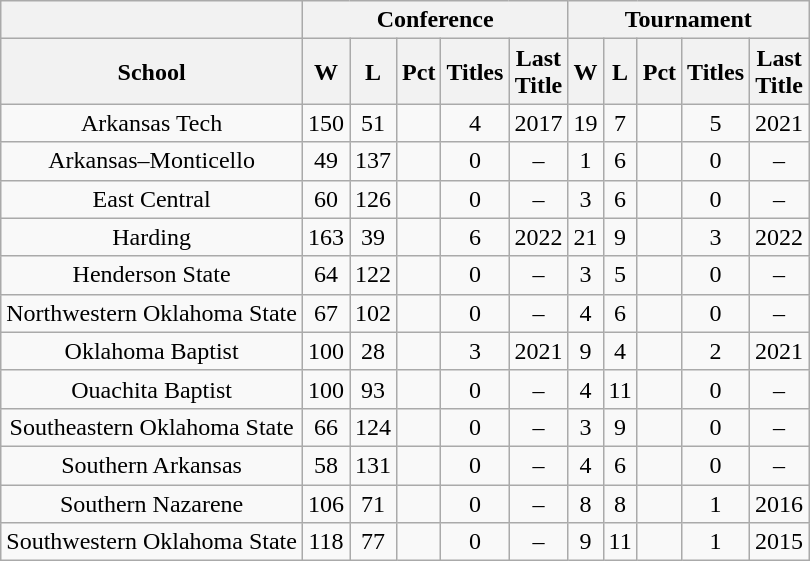<table class="wikitable sortable" style=text-align:center>
<tr>
<th></th>
<th colspan=5>Conference</th>
<th colspan=5>Tournament</th>
</tr>
<tr>
<th>School</th>
<th>W</th>
<th>L</th>
<th>Pct</th>
<th>Titles</th>
<th>Last<br>Title</th>
<th>W</th>
<th>L</th>
<th>Pct</th>
<th>Titles</th>
<th>Last<br>Title</th>
</tr>
<tr>
<td>Arkansas Tech</td>
<td>150</td>
<td>51</td>
<td></td>
<td>4</td>
<td>2017</td>
<td>19</td>
<td>7</td>
<td></td>
<td>5</td>
<td>2021</td>
</tr>
<tr>
<td>Arkansas–Monticello</td>
<td>49</td>
<td>137</td>
<td></td>
<td>0</td>
<td>–</td>
<td>1</td>
<td>6</td>
<td></td>
<td>0</td>
<td>–</td>
</tr>
<tr>
<td>East Central</td>
<td>60</td>
<td>126</td>
<td></td>
<td>0</td>
<td>–</td>
<td>3</td>
<td>6</td>
<td></td>
<td>0</td>
<td>–</td>
</tr>
<tr>
<td>Harding</td>
<td>163</td>
<td>39</td>
<td></td>
<td>6</td>
<td>2022</td>
<td>21</td>
<td>9</td>
<td></td>
<td>3</td>
<td>2022</td>
</tr>
<tr>
<td>Henderson State</td>
<td>64</td>
<td>122</td>
<td></td>
<td>0</td>
<td>–</td>
<td>3</td>
<td>5</td>
<td></td>
<td>0</td>
<td>–</td>
</tr>
<tr>
<td>Northwestern Oklahoma State</td>
<td>67</td>
<td>102</td>
<td></td>
<td>0</td>
<td>–</td>
<td>4</td>
<td>6</td>
<td></td>
<td>0</td>
<td>–</td>
</tr>
<tr>
<td>Oklahoma Baptist</td>
<td>100</td>
<td>28</td>
<td></td>
<td>3</td>
<td>2021</td>
<td>9</td>
<td>4</td>
<td></td>
<td>2</td>
<td>2021</td>
</tr>
<tr>
<td>Ouachita Baptist</td>
<td>100</td>
<td>93</td>
<td></td>
<td>0</td>
<td>–</td>
<td>4</td>
<td>11</td>
<td></td>
<td>0</td>
<td>–</td>
</tr>
<tr>
<td>Southeastern Oklahoma State</td>
<td>66</td>
<td>124</td>
<td></td>
<td>0</td>
<td>–</td>
<td>3</td>
<td>9</td>
<td></td>
<td>0</td>
<td>–</td>
</tr>
<tr>
<td>Southern Arkansas</td>
<td>58</td>
<td>131</td>
<td></td>
<td>0</td>
<td>–</td>
<td>4</td>
<td>6</td>
<td></td>
<td>0</td>
<td>–</td>
</tr>
<tr>
<td>Southern Nazarene</td>
<td>106</td>
<td>71</td>
<td></td>
<td>0</td>
<td>–</td>
<td>8</td>
<td>8</td>
<td></td>
<td>1</td>
<td>2016</td>
</tr>
<tr>
<td>Southwestern Oklahoma State</td>
<td>118</td>
<td>77</td>
<td></td>
<td>0</td>
<td>–</td>
<td>9</td>
<td>11</td>
<td></td>
<td>1</td>
<td>2015</td>
</tr>
</table>
